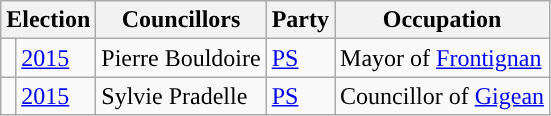<table class="wikitable">
<tr>
<th colspan="2">Election</th>
<th>Councillors</th>
<th>Party</th>
<th>Occupation</th>
</tr>
<tr>
<td style="background-color: "></td>
<td><a href='#'>2015</a></td>
<td>Pierre Bouldoire</td>
<td><a href='#'>PS</a></td>
<td>Mayor of <a href='#'>Frontignan</a></td>
</tr>
<tr>
<td style="background-color: "></td>
<td><a href='#'>2015</a></td>
<td>Sylvie Pradelle</td>
<td><a href='#'>PS</a></td>
<td>Councillor of <a href='#'>Gigean</a></td>
</tr>
</table>
